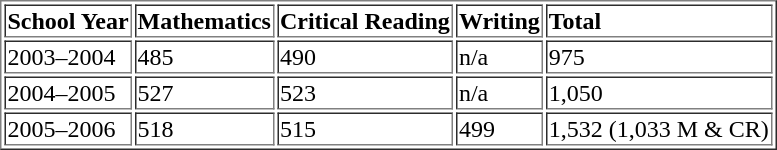<table border="1">
<tr>
<td><strong>School Year</strong></td>
<td><strong>Mathematics</strong></td>
<td><strong>Critical Reading</strong></td>
<td><strong>Writing</strong></td>
<td><strong>Total</strong></td>
</tr>
<tr>
<td>2003–2004</td>
<td>485</td>
<td>490</td>
<td>n/a</td>
<td>975</td>
</tr>
<tr>
<td>2004–2005</td>
<td>527</td>
<td>523</td>
<td>n/a</td>
<td>1,050</td>
</tr>
<tr>
<td>2005–2006</td>
<td>518</td>
<td>515</td>
<td>499</td>
<td>1,532 (1,033 M & CR)</td>
</tr>
</table>
